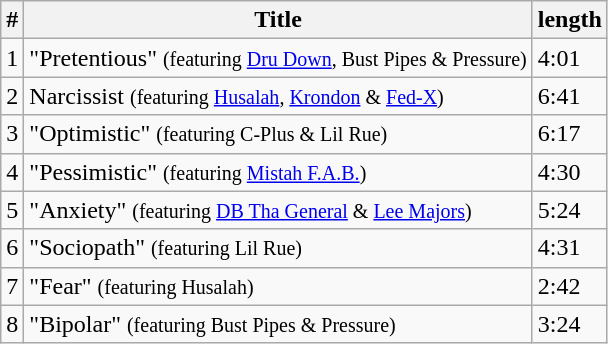<table class="wikitable">
<tr>
<th>#</th>
<th>Title</th>
<th>length</th>
</tr>
<tr>
<td>1</td>
<td>"Pretentious" <small>(featuring <a href='#'>Dru Down</a>, Bust Pipes & Pressure)</small></td>
<td>4:01</td>
</tr>
<tr>
<td>2</td>
<td>Narcissist <small>(featuring <a href='#'>Husalah</a>, <a href='#'>Krondon</a> & <a href='#'>Fed-X</a>)</small></td>
<td>6:41</td>
</tr>
<tr>
<td>3</td>
<td>"Optimistic" <small>(featuring C-Plus & Lil Rue)</small></td>
<td>6:17</td>
</tr>
<tr>
<td>4</td>
<td>"Pessimistic" <small>(featuring <a href='#'>Mistah F.A.B.</a>)</small></td>
<td>4:30</td>
</tr>
<tr>
<td>5</td>
<td>"Anxiety" <small>(featuring <a href='#'>DB Tha General</a> & <a href='#'>Lee Majors</a>)</small></td>
<td>5:24</td>
</tr>
<tr>
<td>6</td>
<td>"Sociopath" <small>(featuring Lil Rue)</small></td>
<td>4:31</td>
</tr>
<tr>
<td>7</td>
<td>"Fear" <small>(featuring Husalah)</small></td>
<td>2:42</td>
</tr>
<tr>
<td>8</td>
<td>"Bipolar" <small>(featuring Bust Pipes & Pressure)</small></td>
<td>3:24</td>
</tr>
</table>
